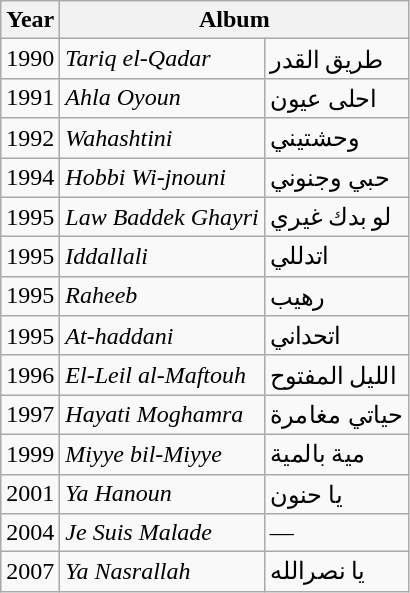<table class="wikitable">
<tr>
<th>Year</th>
<th colspan="2">Album</th>
</tr>
<tr>
<td>1990</td>
<td><em>Tariq el-Qadar</em></td>
<td>طريق القدر</td>
</tr>
<tr>
<td>1991</td>
<td><em>Ahla Oyoun</em></td>
<td>احلى عيون</td>
</tr>
<tr>
<td>1992</td>
<td><em>Wahashtini</em></td>
<td>وحشتيني</td>
</tr>
<tr>
<td>1994</td>
<td><em>Hobbi Wi-jnouni</em></td>
<td>حبي وجنوني</td>
</tr>
<tr>
<td>1995</td>
<td><em>Law Baddek Ghayri</em></td>
<td>لو بدك غيري</td>
</tr>
<tr>
<td>1995</td>
<td><em>Iddallali</em></td>
<td>اتدللي</td>
</tr>
<tr>
<td>1995</td>
<td><em>Raheeb</em></td>
<td>رهيب</td>
</tr>
<tr>
<td>1995</td>
<td><em>At-haddani</em></td>
<td>اتحداني</td>
</tr>
<tr>
<td>1996</td>
<td><em>El-Leil al-Maftouh</em></td>
<td>الليل المفتوح</td>
</tr>
<tr>
<td>1997</td>
<td><em>Hayati Moghamra</em></td>
<td>حياتي مغامرة</td>
</tr>
<tr>
<td>1999</td>
<td><em>Miyye bil-Miyye</em></td>
<td>مية بالمية</td>
</tr>
<tr>
<td>2001</td>
<td><em>Ya Hanoun</em></td>
<td>يا حنون</td>
</tr>
<tr>
<td>2004</td>
<td><em>Je Suis Malade</em></td>
<td>—</td>
</tr>
<tr>
<td>2007</td>
<td><em>Ya Nasrallah</em></td>
<td>یا نصرالله</td>
</tr>
</table>
